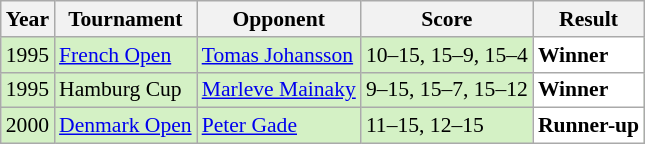<table class="sortable wikitable" style="font-size: 90%;">
<tr>
<th>Year</th>
<th>Tournament</th>
<th>Opponent</th>
<th>Score</th>
<th>Result</th>
</tr>
<tr style="background:#D4F1C5">
<td align="center">1995</td>
<td align="left"><a href='#'>French Open</a></td>
<td align="left"> <a href='#'>Tomas Johansson</a></td>
<td align="left">10–15, 15–9, 15–4</td>
<td style="text-align:left; background:white"> <strong>Winner</strong></td>
</tr>
<tr style="background:#D4F1C5">
<td align="center">1995</td>
<td align="left">Hamburg Cup</td>
<td align="left"> <a href='#'>Marleve Mainaky</a></td>
<td align="left">9–15, 15–7, 15–12</td>
<td style="text-align:left; background:white"> <strong>Winner</strong></td>
</tr>
<tr style="background:#D4F1C5">
<td align="center">2000</td>
<td align="left"><a href='#'>Denmark Open</a></td>
<td align="left"> <a href='#'>Peter Gade</a></td>
<td align="left">11–15, 12–15</td>
<td style="text-align:left; background:white"> <strong>Runner-up</strong></td>
</tr>
</table>
